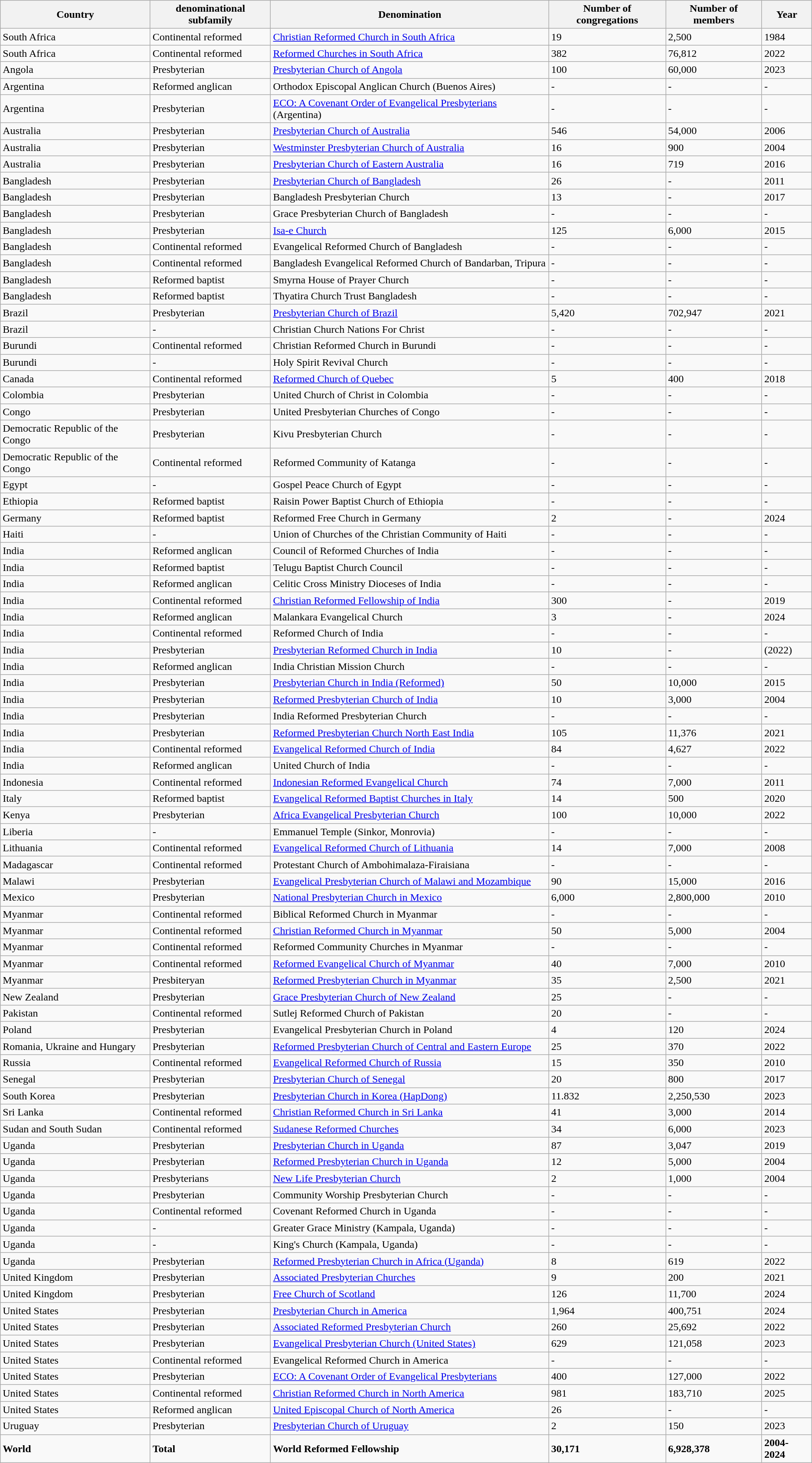<table class="wikitable">
<tr>
<th><strong>Country</strong></th>
<th>denominational subfamily</th>
<th><strong>Denomination</strong></th>
<th><strong>Number of congregations</strong></th>
<th><strong>Number of members</strong></th>
<th><strong>Year</strong></th>
</tr>
<tr>
<td>South Africa</td>
<td>Continental reformed</td>
<td><a href='#'>Christian Reformed Church in South Africa</a></td>
<td>19</td>
<td>2,500</td>
<td>1984</td>
</tr>
<tr>
<td>South Africa</td>
<td>Continental reformed</td>
<td><a href='#'>Reformed Churches in South Africa</a></td>
<td>382</td>
<td>76,812</td>
<td>2022</td>
</tr>
<tr>
<td>Angola</td>
<td>Presbyterian</td>
<td><a href='#'>Presbyterian Church of Angola</a></td>
<td>100</td>
<td>60,000</td>
<td>2023</td>
</tr>
<tr>
<td>Argentina</td>
<td>Reformed anglican</td>
<td>Orthodox Episcopal Anglican Church (Buenos Aires)</td>
<td>-</td>
<td>-</td>
<td>-</td>
</tr>
<tr>
<td>Argentina</td>
<td>Presbyterian</td>
<td><a href='#'>ECO: A Covenant Order of Evangelical Presbyterians</a> (Argentina)</td>
<td>-</td>
<td>-</td>
<td>-</td>
</tr>
<tr>
<td>Australia</td>
<td>Presbyterian</td>
<td><a href='#'>Presbyterian Church of Australia</a></td>
<td>546</td>
<td>54,000</td>
<td>2006</td>
</tr>
<tr>
<td>Australia</td>
<td>Presbyterian</td>
<td><a href='#'>Westminster Presbyterian Church of Australia</a></td>
<td>16</td>
<td>900</td>
<td>2004</td>
</tr>
<tr>
<td>Australia</td>
<td>Presbyterian</td>
<td><a href='#'>Presbyterian Church of Eastern Australia</a></td>
<td>16</td>
<td>719</td>
<td>2016</td>
</tr>
<tr>
<td>Bangladesh</td>
<td>Presbyterian</td>
<td><a href='#'>Presbyterian Church of Bangladesh</a></td>
<td>26</td>
<td>-</td>
<td>2011</td>
</tr>
<tr>
<td>Bangladesh</td>
<td>Presbyterian</td>
<td>Bangladesh Presbyterian Church</td>
<td>13</td>
<td>-</td>
<td>2017</td>
</tr>
<tr>
<td>Bangladesh</td>
<td>Presbyterian</td>
<td>Grace Presbyterian Church of Bangladesh</td>
<td>-</td>
<td>-</td>
<td>-</td>
</tr>
<tr>
<td>Bangladesh</td>
<td>Presbyterian</td>
<td><a href='#'>Isa-e Church</a></td>
<td>125</td>
<td>6,000</td>
<td>2015</td>
</tr>
<tr>
<td>Bangladesh</td>
<td>Continental reformed</td>
<td>Evangelical Reformed Church of Bangladesh</td>
<td>-</td>
<td>-</td>
<td>-</td>
</tr>
<tr>
<td>Bangladesh</td>
<td>Continental reformed</td>
<td>Bangladesh Evangelical Reformed Church of Bandarban, Tripura</td>
<td>-</td>
<td>-</td>
<td>-</td>
</tr>
<tr>
<td>Bangladesh</td>
<td>Reformed baptist</td>
<td>Smyrna House of Prayer Church</td>
<td>-</td>
<td>-</td>
<td>-</td>
</tr>
<tr>
<td>Bangladesh</td>
<td>Reformed baptist</td>
<td>Thyatira Church Trust Bangladesh</td>
<td>-</td>
<td>-</td>
<td>-</td>
</tr>
<tr>
<td>Brazil</td>
<td>Presbyterian</td>
<td><a href='#'>Presbyterian Church of Brazil</a></td>
<td>5,420</td>
<td>702,947</td>
<td>2021</td>
</tr>
<tr>
<td>Brazil</td>
<td>-</td>
<td>Christian Church Nations For Christ</td>
<td>-</td>
<td>-</td>
<td>-</td>
</tr>
<tr>
<td>Burundi</td>
<td>Continental reformed</td>
<td>Christian Reformed Church in Burundi</td>
<td>-</td>
<td>-</td>
<td>-</td>
</tr>
<tr>
<td>Burundi</td>
<td>-</td>
<td>Holy Spirit Revival Church</td>
<td>-</td>
<td>-</td>
<td>-</td>
</tr>
<tr>
<td>Canada</td>
<td>Continental reformed</td>
<td><a href='#'>Reformed Church of Quebec</a></td>
<td>5</td>
<td>400</td>
<td>2018</td>
</tr>
<tr>
<td>Colombia</td>
<td>Presbyterian</td>
<td>United Church of Christ in Colombia</td>
<td>-</td>
<td>-</td>
<td>-</td>
</tr>
<tr>
<td>Congo</td>
<td>Presbyterian</td>
<td>United Presbyterian Churches of Congo</td>
<td>-</td>
<td>-</td>
<td>-</td>
</tr>
<tr>
<td>Democratic Republic of the Congo</td>
<td>Presbyterian</td>
<td>Kivu Presbyterian Church</td>
<td>-</td>
<td>-</td>
<td>-</td>
</tr>
<tr>
<td>Democratic Republic of the Congo</td>
<td>Continental reformed</td>
<td>Reformed Community of Katanga</td>
<td>-</td>
<td>-</td>
<td>-</td>
</tr>
<tr>
<td>Egypt</td>
<td>-</td>
<td>Gospel Peace Church of Egypt</td>
<td>-</td>
<td>-</td>
<td>-</td>
</tr>
<tr>
<td>Ethiopia</td>
<td>Reformed baptist</td>
<td>Raisin Power Baptist Church of Ethiopia</td>
<td>-</td>
<td>-</td>
<td>-</td>
</tr>
<tr>
<td>Germany</td>
<td>Reformed baptist</td>
<td>Reformed Free Church in Germany</td>
<td>2</td>
<td>-</td>
<td>2024</td>
</tr>
<tr>
<td>Haiti</td>
<td>-</td>
<td>Union of Churches of the Christian Community of Haiti</td>
<td>-</td>
<td>-</td>
<td>-</td>
</tr>
<tr>
<td>India</td>
<td>Reformed anglican</td>
<td>Council of Reformed Churches of India</td>
<td>-</td>
<td>-</td>
<td>-</td>
</tr>
<tr>
<td>India</td>
<td>Reformed baptist</td>
<td>Telugu Baptist Church Council</td>
<td>-</td>
<td>-</td>
<td>-</td>
</tr>
<tr>
<td>India</td>
<td>Reformed anglican</td>
<td>Celitic Cross Ministry Dioceses of India</td>
<td>-</td>
<td>-</td>
<td>-</td>
</tr>
<tr>
<td>India</td>
<td>Continental reformed</td>
<td><a href='#'>Christian Reformed Fellowship of India</a></td>
<td>300</td>
<td>-</td>
<td>2019</td>
</tr>
<tr>
<td>India</td>
<td>Reformed anglican</td>
<td>Malankara Evangelical Church</td>
<td>3</td>
<td>-</td>
<td>2024</td>
</tr>
<tr>
<td>India</td>
<td>Continental reformed</td>
<td>Reformed Church of India</td>
<td>-</td>
<td>-</td>
<td>-</td>
</tr>
<tr>
<td>India</td>
<td>Presbyterian</td>
<td><a href='#'>Presbyterian Reformed Church in India</a></td>
<td>10</td>
<td>-</td>
<td>(2022)</td>
</tr>
<tr>
<td>India</td>
<td>Reformed anglican</td>
<td>India Christian Mission Church</td>
<td>-</td>
<td>-</td>
<td>-</td>
</tr>
<tr>
<td>India</td>
<td>Presbyterian</td>
<td><a href='#'>Presbyterian Church in India (Reformed)</a></td>
<td>50</td>
<td>10,000</td>
<td>2015</td>
</tr>
<tr>
<td>India</td>
<td>Presbyterian</td>
<td><a href='#'>Reformed Presbyterian Church of India</a></td>
<td>10</td>
<td>3,000</td>
<td>2004</td>
</tr>
<tr>
<td>India</td>
<td>Presbyterian</td>
<td>India Reformed Presbyterian Church</td>
<td>-</td>
<td>-</td>
<td>-</td>
</tr>
<tr>
<td>India</td>
<td>Presbyterian</td>
<td><a href='#'>Reformed Presbyterian Church North East India</a></td>
<td>105</td>
<td>11,376</td>
<td>2021</td>
</tr>
<tr>
<td>India</td>
<td>Continental reformed</td>
<td><a href='#'>Evangelical Reformed Church of India</a></td>
<td>84</td>
<td>4,627</td>
<td>2022</td>
</tr>
<tr>
<td>India</td>
<td>Reformed anglican</td>
<td>United Church of India</td>
<td>-</td>
<td>-</td>
<td>-</td>
</tr>
<tr>
<td>Indonesia</td>
<td>Continental reformed</td>
<td><a href='#'>Indonesian Reformed Evangelical Church</a></td>
<td>74</td>
<td>7,000</td>
<td>2011</td>
</tr>
<tr>
<td>Italy</td>
<td>Reformed baptist</td>
<td><a href='#'>Evangelical Reformed Baptist Churches in Italy</a></td>
<td>14</td>
<td>500</td>
<td>2020</td>
</tr>
<tr>
<td>Kenya</td>
<td>Presbyterian</td>
<td><a href='#'>Africa Evangelical Presbyterian Church</a></td>
<td>100</td>
<td>10,000</td>
<td>2022</td>
</tr>
<tr>
<td>Liberia</td>
<td>-</td>
<td>Emmanuel Temple (Sinkor, Monrovia)</td>
<td>-</td>
<td>-</td>
<td>-</td>
</tr>
<tr>
<td>Lithuania</td>
<td>Continental reformed</td>
<td><a href='#'>Evangelical Reformed Church of Lithuania</a></td>
<td>14</td>
<td>7,000</td>
<td>2008</td>
</tr>
<tr>
<td>Madagascar</td>
<td>Continental reformed</td>
<td>Protestant Church of Ambohimalaza-Firaisiana</td>
<td>-</td>
<td>-</td>
<td>-</td>
</tr>
<tr>
<td>Malawi</td>
<td>Presbyterian</td>
<td><a href='#'>Evangelical Presbyterian Church of Malawi and Mozambique</a></td>
<td>90</td>
<td>15,000</td>
<td>2016</td>
</tr>
<tr>
<td>Mexico</td>
<td>Presbyterian</td>
<td><a href='#'>National Presbyterian Church in Mexico</a></td>
<td>6,000</td>
<td>2,800,000</td>
<td>2010</td>
</tr>
<tr>
<td>Myanmar</td>
<td>Continental reformed</td>
<td>Biblical Reformed Church in Myanmar</td>
<td>-</td>
<td>-</td>
<td>-</td>
</tr>
<tr>
<td>Myanmar</td>
<td>Continental reformed</td>
<td><a href='#'>Christian Reformed Church in Myanmar</a></td>
<td>50</td>
<td>5,000</td>
<td>2004</td>
</tr>
<tr>
<td>Myanmar</td>
<td>Continental reformed</td>
<td>Reformed Community Churches in Myanmar</td>
<td>-</td>
<td>-</td>
<td>-</td>
</tr>
<tr>
<td>Myanmar</td>
<td>Continental reformed</td>
<td><a href='#'>Reformed Evangelical Church of Myanmar</a></td>
<td>40</td>
<td>7,000</td>
<td>2010</td>
</tr>
<tr>
<td>Myanmar</td>
<td>Presbiteryan</td>
<td><a href='#'>Reformed Presbyterian Church in Myanmar</a></td>
<td>35</td>
<td>2,500</td>
<td>2021</td>
</tr>
<tr>
<td>New Zealand</td>
<td>Presbyterian</td>
<td><a href='#'>Grace Presbyterian Church of New Zealand</a></td>
<td>25</td>
<td>-</td>
<td>-</td>
</tr>
<tr>
<td>Pakistan</td>
<td>Continental reformed</td>
<td>Sutlej Reformed Church of Pakistan</td>
<td>20</td>
<td>-</td>
<td>-</td>
</tr>
<tr>
<td>Poland</td>
<td>Presbyterian</td>
<td>Evangelical Presbyterian Church in Poland</td>
<td>4</td>
<td>120</td>
<td>2024</td>
</tr>
<tr>
<td>Romania, Ukraine and Hungary</td>
<td>Presbyterian</td>
<td><a href='#'>Reformed Presbyterian Church of Central and Eastern Europe</a></td>
<td>25</td>
<td>370</td>
<td>2022</td>
</tr>
<tr>
<td>Russia</td>
<td>Continental reformed</td>
<td><a href='#'>Evangelical Reformed Church of Russia</a></td>
<td>15</td>
<td>350</td>
<td>2010</td>
</tr>
<tr>
<td>Senegal</td>
<td>Presbyterian</td>
<td><a href='#'>Presbyterian Church of Senegal</a></td>
<td>20</td>
<td>800</td>
<td>2017</td>
</tr>
<tr>
<td>South Korea</td>
<td>Presbyterian</td>
<td><a href='#'>Presbyterian Church in Korea (HapDong)</a></td>
<td>11.832</td>
<td>2,250,530</td>
<td>2023</td>
</tr>
<tr>
<td>Sri Lanka</td>
<td>Continental reformed</td>
<td><a href='#'>Christian Reformed Church in Sri Lanka</a></td>
<td>41</td>
<td>3,000</td>
<td>2014</td>
</tr>
<tr>
<td>Sudan and South Sudan</td>
<td>Continental reformed</td>
<td><a href='#'>Sudanese Reformed Churches</a></td>
<td>34</td>
<td>6,000</td>
<td>2023</td>
</tr>
<tr>
<td>Uganda</td>
<td>Presbyterian</td>
<td><a href='#'>Presbyterian Church in Uganda</a></td>
<td>87</td>
<td>3,047</td>
<td>2019</td>
</tr>
<tr>
<td>Uganda</td>
<td>Presbyterian</td>
<td><a href='#'>Reformed Presbyterian Church in Uganda</a></td>
<td>12</td>
<td>5,000</td>
<td>2004 </td>
</tr>
<tr>
<td>Uganda</td>
<td>Presbyterians</td>
<td><a href='#'>New Life Presbyterian Church</a></td>
<td>2</td>
<td>1,000</td>
<td>2004</td>
</tr>
<tr>
<td>Uganda</td>
<td>Presbyterian</td>
<td>Community Worship Presbyterian Church</td>
<td>-</td>
<td>-</td>
<td>-</td>
</tr>
<tr>
<td>Uganda</td>
<td>Continental reformed</td>
<td>Covenant Reformed Church in Uganda</td>
<td>-</td>
<td>-</td>
<td>-</td>
</tr>
<tr>
<td>Uganda</td>
<td>-</td>
<td>Greater Grace Ministry (Kampala, Uganda)</td>
<td>-</td>
<td>-</td>
<td>-</td>
</tr>
<tr>
<td>Uganda</td>
<td>-</td>
<td>King's Church (Kampala, Uganda)</td>
<td>-</td>
<td>-</td>
<td>-</td>
</tr>
<tr>
<td>Uganda</td>
<td>Presbyterian</td>
<td><a href='#'>Reformed Presbyterian Church in Africa (Uganda)</a></td>
<td>8</td>
<td>619</td>
<td>2022</td>
</tr>
<tr>
<td>United Kingdom</td>
<td>Presbyterian</td>
<td><a href='#'>Associated Presbyterian Churches</a></td>
<td>9</td>
<td>200</td>
<td>2021</td>
</tr>
<tr>
<td>United Kingdom</td>
<td>Presbyterian</td>
<td><a href='#'>Free Church of Scotland</a></td>
<td>126</td>
<td>11,700</td>
<td>2024</td>
</tr>
<tr>
<td>United States</td>
<td>Presbyterian</td>
<td><a href='#'>Presbyterian Church in America</a></td>
<td>1,964</td>
<td>400,751</td>
<td>2024</td>
</tr>
<tr>
<td>United States</td>
<td>Presbyterian</td>
<td><a href='#'>Associated Reformed Presbyterian Church</a></td>
<td>260</td>
<td>25,692</td>
<td>2022</td>
</tr>
<tr>
<td>United States</td>
<td>Presbyterian</td>
<td><a href='#'>Evangelical Presbyterian Church (United States)</a></td>
<td>629</td>
<td>121,058</td>
<td>2023</td>
</tr>
<tr>
<td>United States</td>
<td>Continental reformed</td>
<td>Evangelical Reformed Church in America</td>
<td>-</td>
<td>-</td>
<td>-</td>
</tr>
<tr>
<td>United States</td>
<td>Presbyterian</td>
<td><a href='#'>ECO: A Covenant Order of Evangelical Presbyterians</a></td>
<td>400</td>
<td>127,000</td>
<td>2022</td>
</tr>
<tr>
<td>United States</td>
<td>Continental reformed</td>
<td><a href='#'>Christian Reformed Church in North America</a></td>
<td>981</td>
<td>183,710</td>
<td>2025</td>
</tr>
<tr>
<td>United States</td>
<td>Reformed anglican</td>
<td><a href='#'>United Episcopal Church of North America</a></td>
<td>26</td>
<td>-</td>
<td>-</td>
</tr>
<tr>
<td>Uruguay</td>
<td>Presbyterian</td>
<td><a href='#'>Presbyterian Church of Uruguay</a></td>
<td>2</td>
<td>150</td>
<td>2023</td>
</tr>
<tr>
<td><strong>World</strong></td>
<td><strong>Total</strong></td>
<td><strong>World Reformed Fellowship</strong></td>
<td><strong>30,171</strong></td>
<td><strong>6,928,378</strong></td>
<td><strong>2004-2024</strong></td>
</tr>
</table>
